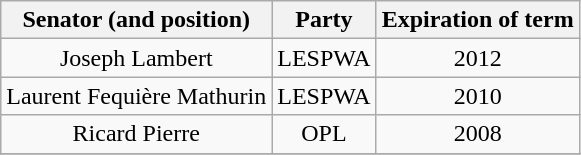<table class="wikitable" style="text-align:center;">
<tr>
<th>Senator (and position)</th>
<th>Party</th>
<th>Expiration of term</th>
</tr>
<tr>
<td>Joseph Lambert</td>
<td>LESPWA</td>
<td>2012</td>
</tr>
<tr>
<td>Laurent Fequière Mathurin</td>
<td>LESPWA</td>
<td>2010</td>
</tr>
<tr>
<td>Ricard Pierre</td>
<td>OPL</td>
<td>2008</td>
</tr>
<tr>
</tr>
</table>
